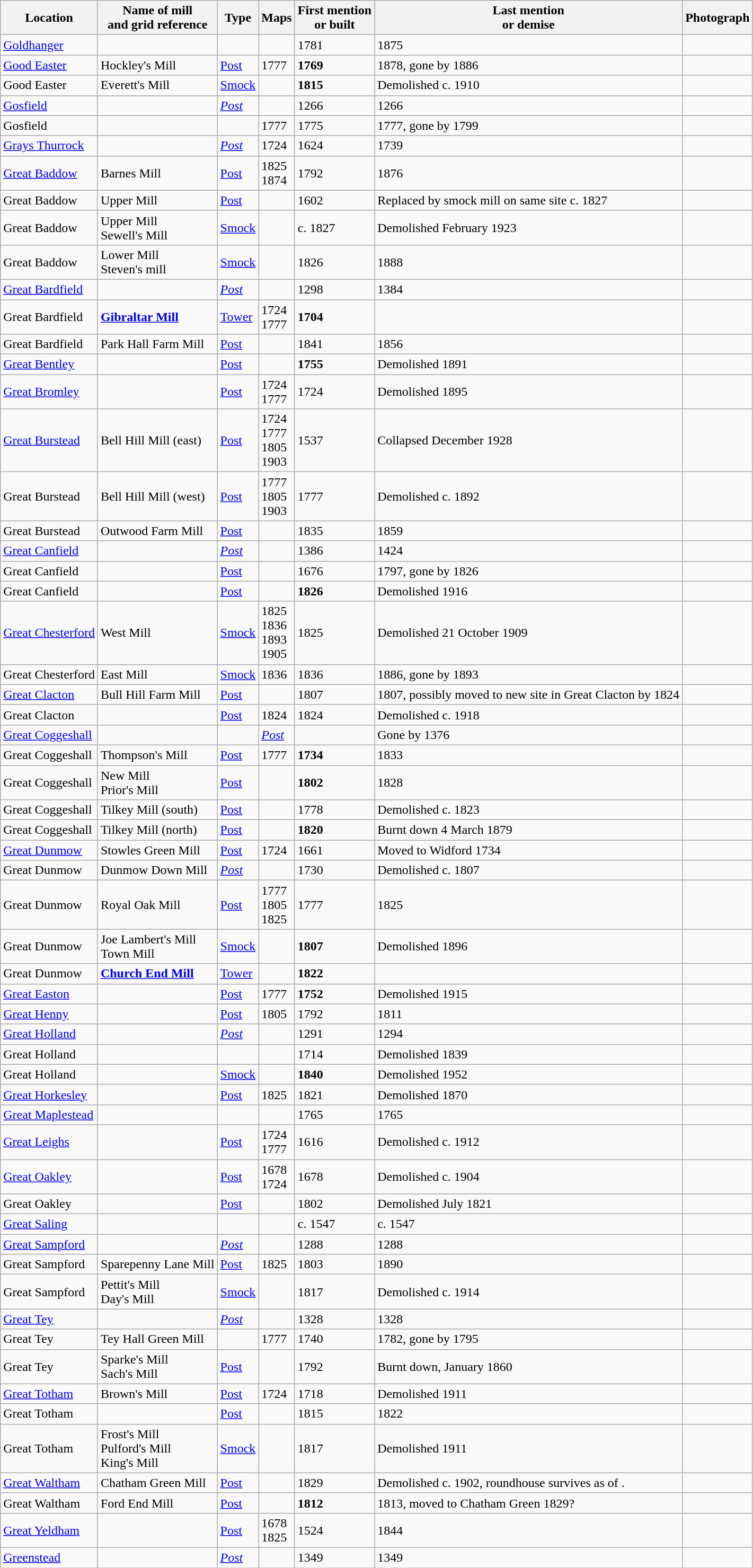<table class="wikitable">
<tr>
<th>Location</th>
<th>Name of mill<br>and grid reference</th>
<th>Type</th>
<th>Maps</th>
<th>First mention<br>or built</th>
<th>Last mention<br> or demise</th>
<th>Photograph</th>
</tr>
<tr>
<td><a href='#'>Goldhanger</a></td>
<td></td>
<td></td>
<td></td>
<td>1781</td>
<td>1875</td>
<td></td>
</tr>
<tr>
<td><a href='#'>Good Easter</a></td>
<td>Hockley's Mill<br></td>
<td><a href='#'>Post</a></td>
<td>1777</td>
<td><strong>1769</strong></td>
<td>1878, gone by 1886</td>
<td></td>
</tr>
<tr>
<td>Good Easter</td>
<td>Everett's Mill<br></td>
<td><a href='#'>Smock</a></td>
<td></td>
<td><strong>1815</strong></td>
<td>Demolished c. 1910</td>
<td></td>
</tr>
<tr>
<td><a href='#'>Gosfield</a></td>
<td></td>
<td><em><a href='#'>Post</a></em></td>
<td></td>
<td>1266</td>
<td>1266</td>
<td></td>
</tr>
<tr>
<td>Gosfield</td>
<td></td>
<td></td>
<td>1777</td>
<td>1775</td>
<td>1777, gone by 1799</td>
<td></td>
</tr>
<tr>
<td><a href='#'>Grays Thurrock</a></td>
<td></td>
<td><em><a href='#'>Post</a></em></td>
<td>1724</td>
<td>1624</td>
<td>1739</td>
<td></td>
</tr>
<tr>
<td><a href='#'>Great Baddow</a></td>
<td>Barnes Mill<br></td>
<td><a href='#'>Post</a></td>
<td>1825<br>1874</td>
<td>1792</td>
<td>1876</td>
<td></td>
</tr>
<tr>
<td>Great Baddow</td>
<td>Upper Mill<br></td>
<td><a href='#'>Post</a></td>
<td></td>
<td>1602</td>
<td>Replaced by smock mill on same site c. 1827</td>
<td></td>
</tr>
<tr>
<td>Great Baddow</td>
<td>Upper Mill<br>Sewell's Mill<br></td>
<td><a href='#'>Smock</a></td>
<td></td>
<td>c. 1827</td>
<td>Demolished  February 1923</td>
<td></td>
</tr>
<tr>
<td>Great Baddow</td>
<td>Lower Mill<br>Steven's mill<br></td>
<td><a href='#'>Smock</a></td>
<td></td>
<td>1826</td>
<td>1888</td>
<td></td>
</tr>
<tr>
<td><a href='#'>Great Bardfield</a></td>
<td></td>
<td><em><a href='#'>Post</a></em></td>
<td></td>
<td>1298</td>
<td>1384</td>
<td></td>
</tr>
<tr>
<td>Great Bardfield</td>
<td><strong><a href='#'>Gibraltar Mill</a></strong><br></td>
<td><a href='#'>Tower</a></td>
<td>1724<br>1777</td>
<td><strong>1704</strong></td>
<td></td>
<td></td>
</tr>
<tr>
<td>Great Bardfield</td>
<td>Park Hall Farm Mill</td>
<td><a href='#'>Post</a></td>
<td></td>
<td>1841</td>
<td>1856</td>
<td></td>
</tr>
<tr>
<td><a href='#'>Great Bentley</a></td>
<td></td>
<td><a href='#'>Post</a></td>
<td></td>
<td><strong>1755</strong></td>
<td>Demolished 1891</td>
<td></td>
</tr>
<tr>
<td><a href='#'>Great Bromley</a></td>
<td></td>
<td><a href='#'>Post</a></td>
<td>1724<br>1777</td>
<td>1724</td>
<td>Demolished 1895</td>
<td></td>
</tr>
<tr>
<td><a href='#'>Great Burstead</a></td>
<td>Bell Hill Mill (east) <br></td>
<td><a href='#'>Post</a></td>
<td>1724<br>1777<br>1805<br>1903</td>
<td>1537</td>
<td>Collapsed December 1928<br></td>
<td></td>
</tr>
<tr>
<td>Great Burstead</td>
<td>Bell Hill Mill (west) <br></td>
<td><a href='#'>Post</a></td>
<td>1777<br>1805<br>1903</td>
<td>1777</td>
<td>Demolished c. 1892</td>
<td></td>
</tr>
<tr>
<td>Great Burstead</td>
<td>Outwood Farm Mill <br></td>
<td><a href='#'>Post</a></td>
<td></td>
<td>1835</td>
<td>1859</td>
<td></td>
</tr>
<tr>
<td><a href='#'>Great Canfield</a></td>
<td></td>
<td><em><a href='#'>Post</a></em></td>
<td></td>
<td>1386</td>
<td>1424</td>
<td></td>
</tr>
<tr>
<td>Great Canfield</td>
<td></td>
<td><a href='#'>Post</a></td>
<td></td>
<td>1676</td>
<td>1797, gone by 1826</td>
<td></td>
</tr>
<tr>
<td>Great Canfield</td>
<td></td>
<td><a href='#'>Post</a></td>
<td></td>
<td><strong>1826</strong></td>
<td>Demolished 1916</td>
<td></td>
</tr>
<tr>
<td><a href='#'>Great Chesterford</a></td>
<td>West Mill <br></td>
<td><a href='#'>Smock</a></td>
<td>1825<br>1836<br>1893<br>1905</td>
<td>1825</td>
<td>Demolished 21 October 1909</td>
<td></td>
</tr>
<tr>
<td>Great Chesterford</td>
<td>East Mill <br></td>
<td><a href='#'>Smock</a></td>
<td>1836</td>
<td>1836</td>
<td>1886, gone by 1893</td>
<td></td>
</tr>
<tr>
<td><a href='#'>Great Clacton</a></td>
<td>Bull Hill Farm Mill<br></td>
<td><a href='#'>Post</a></td>
<td></td>
<td>1807</td>
<td>1807, possibly moved to new site in Great Clacton by 1824</td>
<td></td>
</tr>
<tr>
<td>Great Clacton</td>
<td></td>
<td><a href='#'>Post</a></td>
<td>1824</td>
<td>1824</td>
<td>Demolished c. 1918</td>
<td></td>
</tr>
<tr>
<td><a href='#'>Great Coggeshall</a></td>
<td></td>
<td></td>
<td><em><a href='#'>Post</a></em></td>
<td></td>
<td>Gone by 1376</td>
<td></td>
</tr>
<tr>
<td>Great Coggeshall</td>
<td>Thompson's Mill <br></td>
<td><a href='#'>Post</a></td>
<td>1777</td>
<td><strong>1734</strong></td>
<td>1833</td>
<td></td>
</tr>
<tr>
<td>Great Coggeshall</td>
<td>New Mill<br>Prior's Mill <br></td>
<td><a href='#'>Post</a></td>
<td></td>
<td><strong>1802</strong></td>
<td>1828</td>
<td></td>
</tr>
<tr>
<td>Great Coggeshall</td>
<td>Tilkey Mill (south) <br></td>
<td><a href='#'>Post</a></td>
<td></td>
<td>1778</td>
<td>Demolished c. 1823</td>
<td></td>
</tr>
<tr>
<td>Great Coggeshall</td>
<td>Tilkey Mill (north) <br></td>
<td><a href='#'>Post</a></td>
<td></td>
<td><strong>1820</strong></td>
<td>Burnt down 4 March 1879</td>
<td></td>
</tr>
<tr>
<td><a href='#'>Great Dunmow</a></td>
<td>Stowles Green Mill<br></td>
<td><a href='#'>Post</a></td>
<td>1724</td>
<td>1661</td>
<td>Moved to Widford 1734</td>
<td></td>
</tr>
<tr>
<td>Great Dunmow</td>
<td>Dunmow Down Mill<br></td>
<td><em><a href='#'>Post</a></em></td>
<td></td>
<td>1730</td>
<td>Demolished c. 1807</td>
<td></td>
</tr>
<tr>
<td>Great Dunmow</td>
<td>Royal Oak Mill<br></td>
<td><a href='#'>Post</a></td>
<td>1777<br>1805<br>1825</td>
<td>1777</td>
<td>1825</td>
<td></td>
</tr>
<tr>
<td>Great Dunmow</td>
<td>Joe Lambert's Mill<br>Town Mill<br></td>
<td><a href='#'>Smock</a></td>
<td></td>
<td><strong>1807</strong></td>
<td>Demolished 1896</td>
<td></td>
</tr>
<tr>
<td>Great Dunmow</td>
<td><strong><a href='#'>Church End Mill</a></strong><br></td>
<td><a href='#'>Tower</a></td>
<td></td>
<td><strong>1822</strong></td>
<td></td>
<td></td>
</tr>
<tr>
<td><a href='#'>Great Easton</a></td>
<td></td>
<td><a href='#'>Post</a></td>
<td>1777</td>
<td><strong>1752</strong></td>
<td>Demolished 1915</td>
<td></td>
</tr>
<tr>
<td><a href='#'>Great Henny</a></td>
<td></td>
<td><a href='#'>Post</a></td>
<td>1805</td>
<td>1792</td>
<td>1811</td>
<td></td>
</tr>
<tr>
<td><a href='#'>Great Holland</a></td>
<td></td>
<td><em><a href='#'>Post</a></em></td>
<td></td>
<td>1291</td>
<td>1294</td>
<td></td>
</tr>
<tr>
<td>Great Holland</td>
<td></td>
<td></td>
<td></td>
<td>1714</td>
<td>Demolished 1839</td>
<td></td>
</tr>
<tr>
<td>Great Holland</td>
<td></td>
<td><a href='#'>Smock</a></td>
<td></td>
<td><strong>1840</strong></td>
<td>Demolished 1952<br></td>
<td></td>
</tr>
<tr>
<td><a href='#'>Great Horkesley</a></td>
<td></td>
<td><a href='#'>Post</a></td>
<td>1825</td>
<td>1821</td>
<td>Demolished 1870</td>
<td></td>
</tr>
<tr>
<td><a href='#'>Great Maplestead</a></td>
<td></td>
<td></td>
<td></td>
<td>1765</td>
<td>1765</td>
<td></td>
</tr>
<tr>
<td><a href='#'>Great Leighs</a></td>
<td></td>
<td><a href='#'>Post</a></td>
<td>1724 <br>1777</td>
<td>1616</td>
<td>Demolished c. 1912</td>
<td></td>
</tr>
<tr>
<td><a href='#'>Great Oakley</a></td>
<td></td>
<td><a href='#'>Post</a></td>
<td>1678<br>1724<br></td>
<td>1678</td>
<td>Demolished c. 1904</td>
<td></td>
</tr>
<tr>
<td>Great Oakley</td>
<td></td>
<td><a href='#'>Post</a></td>
<td></td>
<td>1802</td>
<td>Demolished July 1821</td>
<td></td>
</tr>
<tr>
<td><a href='#'>Great Saling</a></td>
<td></td>
<td></td>
<td></td>
<td>c. 1547</td>
<td>c. 1547</td>
<td></td>
</tr>
<tr>
<td><a href='#'>Great Sampford</a></td>
<td></td>
<td><em><a href='#'>Post</a></em></td>
<td></td>
<td>1288</td>
<td>1288</td>
<td></td>
</tr>
<tr>
<td>Great Sampford</td>
<td>Sparepenny Lane Mill<br></td>
<td><a href='#'>Post</a></td>
<td>1825</td>
<td>1803</td>
<td>1890</td>
<td></td>
</tr>
<tr>
<td>Great Sampford</td>
<td>Pettit's Mill<br>Day's Mill<br></td>
<td><a href='#'>Smock</a></td>
<td></td>
<td>1817</td>
<td>Demolished c. 1914<br></td>
<td></td>
</tr>
<tr>
<td><a href='#'>Great Tey</a></td>
<td></td>
<td><em><a href='#'>Post</a></em></td>
<td></td>
<td>1328</td>
<td>1328</td>
<td></td>
</tr>
<tr>
<td>Great Tey</td>
<td>Tey Hall Green Mill<br></td>
<td></td>
<td>1777</td>
<td>1740</td>
<td>1782, gone by 1795</td>
<td></td>
</tr>
<tr>
<td>Great Tey</td>
<td>Sparke's Mill<br>Sach's Mill<br></td>
<td><a href='#'>Post</a></td>
<td></td>
<td>1792</td>
<td>Burnt down, January 1860</td>
<td></td>
</tr>
<tr>
<td><a href='#'>Great Totham</a></td>
<td>Brown's Mill<br></td>
<td><a href='#'>Post</a></td>
<td>1724</td>
<td>1718</td>
<td>Demolished 1911</td>
<td></td>
</tr>
<tr>
<td>Great Totham</td>
<td></td>
<td><a href='#'>Post</a></td>
<td></td>
<td>1815</td>
<td>1822</td>
<td></td>
</tr>
<tr>
<td>Great Totham</td>
<td>Frost's Mill<br>Pulford's Mill<br>King's Mill<br></td>
<td><a href='#'>Smock</a></td>
<td></td>
<td>1817</td>
<td>Demolished 1911</td>
<td></td>
</tr>
<tr>
<td><a href='#'>Great Waltham</a></td>
<td>Chatham Green Mill<br></td>
<td><a href='#'>Post</a></td>
<td></td>
<td>1829</td>
<td>Demolished c. 1902, roundhouse survives as of .<br></td>
<td></td>
</tr>
<tr>
<td>Great Waltham</td>
<td>Ford End Mill<br></td>
<td><a href='#'>Post</a></td>
<td></td>
<td><strong>1812</strong></td>
<td>1813, moved to Chatham Green 1829?</td>
<td></td>
</tr>
<tr>
<td><a href='#'>Great Yeldham</a></td>
<td></td>
<td><a href='#'>Post</a></td>
<td>1678<br>1825</td>
<td>1524</td>
<td>1844</td>
<td></td>
</tr>
<tr>
<td><a href='#'>Greenstead</a></td>
<td></td>
<td><em><a href='#'>Post</a></em></td>
<td></td>
<td>1349</td>
<td>1349</td>
<td></td>
</tr>
</table>
